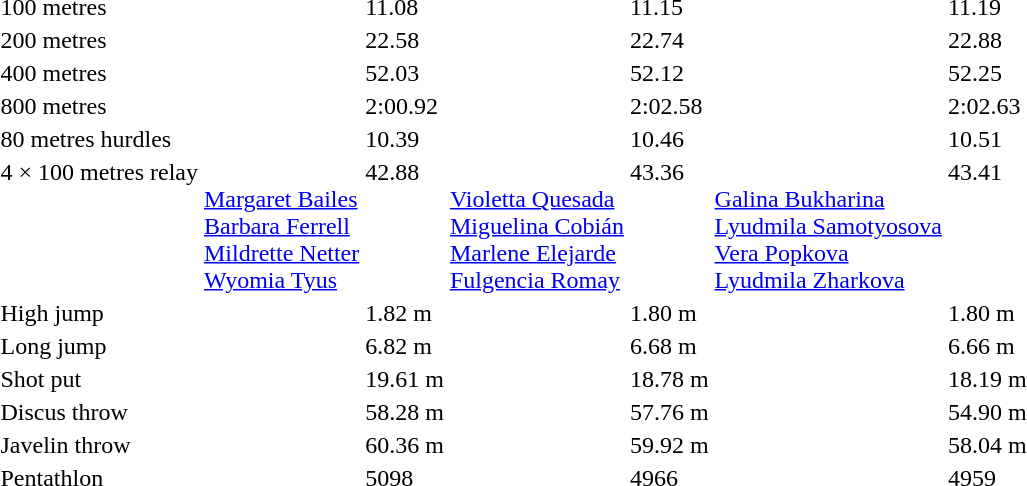<table>
<tr valign="top">
<td>100 metres<br></td>
<td></td>
<td>11.08 </td>
<td></td>
<td>11.15</td>
<td></td>
<td>11.19</td>
</tr>
<tr valign="top">
<td>200 metres<br></td>
<td></td>
<td>22.58 </td>
<td></td>
<td>22.74</td>
<td></td>
<td>22.88</td>
</tr>
<tr valign="top">
<td>400 metres<br></td>
<td></td>
<td>52.03</td>
<td></td>
<td>52.12</td>
<td></td>
<td>52.25</td>
</tr>
<tr valign="top">
<td>800 metres<br></td>
<td></td>
<td>2:00.92 </td>
<td></td>
<td>2:02.58</td>
<td></td>
<td>2:02.63</td>
</tr>
<tr valign="top">
<td>80 metres hurdles<br></td>
<td></td>
<td>10.39 </td>
<td></td>
<td>10.46</td>
<td></td>
<td>10.51</td>
</tr>
<tr valign="top">
<td>4 × 100 metres relay<br></td>
<td><br><a href='#'>Margaret Bailes</a><br><a href='#'>Barbara Ferrell</a><br><a href='#'>Mildrette Netter</a><br><a href='#'>Wyomia Tyus</a></td>
<td>42.88 </td>
<td><br><a href='#'>Violetta Quesada</a><br><a href='#'>Miguelina Cobián</a><br><a href='#'>Marlene Elejarde</a><br><a href='#'>Fulgencia Romay</a></td>
<td>43.36</td>
<td><br><a href='#'>Galina Bukharina</a><br><a href='#'>Lyudmila Samotyosova</a><br><a href='#'>Vera Popkova</a><br><a href='#'>Lyudmila Zharkova</a></td>
<td>43.41</td>
</tr>
<tr>
<td>High jump<br></td>
<td></td>
<td>1.82 m</td>
<td></td>
<td>1.80 m</td>
<td></td>
<td>1.80 m</td>
</tr>
<tr>
<td>Long jump<br></td>
<td></td>
<td>6.82 m </td>
<td></td>
<td>6.68 m</td>
<td></td>
<td>6.66 m</td>
</tr>
<tr>
<td>Shot put<br></td>
<td></td>
<td>19.61 m </td>
<td></td>
<td>18.78 m</td>
<td></td>
<td>18.19 m</td>
</tr>
<tr>
<td>Discus throw<br></td>
<td></td>
<td>58.28 m </td>
<td></td>
<td>57.76 m</td>
<td></td>
<td>54.90 m</td>
</tr>
<tr>
<td>Javelin throw<br></td>
<td></td>
<td>60.36 m</td>
<td></td>
<td>59.92 m</td>
<td></td>
<td>58.04 m</td>
</tr>
<tr>
<td>Pentathlon<br></td>
<td></td>
<td>5098</td>
<td></td>
<td>4966</td>
<td></td>
<td>4959</td>
</tr>
</table>
